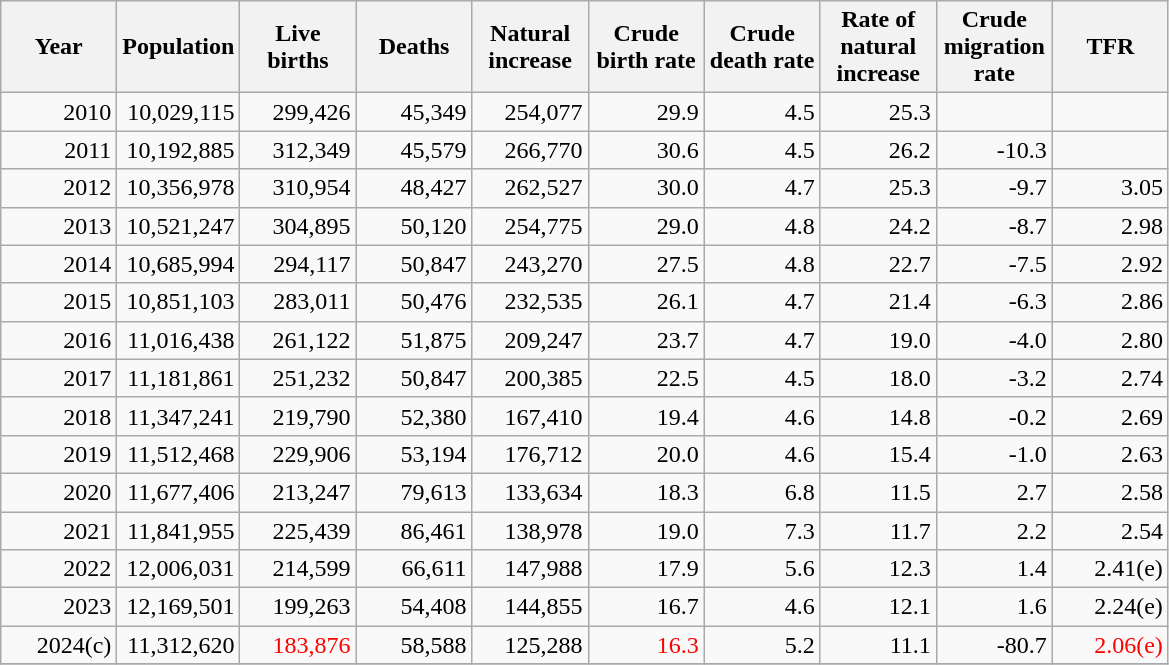<table class="wikitable sortable" style="text-align: right;">
<tr>
<th width="70">Year</th>
<th width="70">Population</th>
<th width="70">Live births</th>
<th width="70">Deaths</th>
<th width="70">Natural increase</th>
<th width="70">Crude birth rate</th>
<th width="70">Crude death rate</th>
<th width="70">Rate of natural increase</th>
<th width="70">Crude migration rate</th>
<th width="70">TFR</th>
</tr>
<tr>
<td align="right">2010</td>
<td align="right">10,029,115</td>
<td align="right">299,426</td>
<td align="right">45,349</td>
<td align="right">254,077</td>
<td align="right">29.9</td>
<td align="right">4.5</td>
<td align="right">25.3</td>
<td align="right"></td>
<td></td>
</tr>
<tr>
<td align="right">2011</td>
<td align="right">10,192,885</td>
<td align="right">312,349</td>
<td align="right">45,579</td>
<td align="right">266,770</td>
<td align="right">30.6</td>
<td align="right">4.5</td>
<td align="right">26.2</td>
<td align="right">-10.3</td>
<td></td>
</tr>
<tr>
<td align="right">2012</td>
<td align="right">10,356,978</td>
<td align="right">310,954</td>
<td align="right">48,427</td>
<td align="right">262,527</td>
<td align="right">30.0</td>
<td align="right">4.7</td>
<td align="right">25.3</td>
<td>-9.7</td>
<td align="right">3.05</td>
</tr>
<tr>
<td align="right">2013</td>
<td align="right">10,521,247</td>
<td align="right">304,895</td>
<td align="right">50,120</td>
<td align="right">254,775</td>
<td align="right">29.0</td>
<td align="right">4.8</td>
<td align="right">24.2</td>
<td>-8.7</td>
<td align="right">2.98</td>
</tr>
<tr>
<td align="right">2014</td>
<td align="right">10,685,994</td>
<td align="right">294,117</td>
<td align="right">50,847</td>
<td align="right">243,270</td>
<td align="right">27.5</td>
<td align="right">4.8</td>
<td align="right">22.7</td>
<td>-7.5</td>
<td align="right">2.92</td>
</tr>
<tr>
<td align="right">2015</td>
<td align="right">10,851,103</td>
<td align="right">283,011</td>
<td align="right">50,476</td>
<td align="right">232,535</td>
<td align="right">26.1</td>
<td align="right">4.7</td>
<td align="right">21.4</td>
<td>-6.3</td>
<td align="right">2.86</td>
</tr>
<tr>
<td align="right">2016</td>
<td align="right">11,016,438</td>
<td align="right">261,122</td>
<td align="right">51,875</td>
<td align="right">209,247</td>
<td align="right">23.7</td>
<td align="right">4.7</td>
<td align="right">19.0</td>
<td>-4.0</td>
<td align="right">2.80</td>
</tr>
<tr>
<td align="right">2017</td>
<td align="right">11,181,861</td>
<td align="right">251,232</td>
<td align="right">50,847</td>
<td align="right">200,385</td>
<td align="right">22.5</td>
<td align="right">4.5</td>
<td align="right">18.0</td>
<td>-3.2</td>
<td align="right">2.74</td>
</tr>
<tr>
<td align="right">2018</td>
<td align="right">11,347,241</td>
<td align="right">219,790</td>
<td align="right">52,380</td>
<td align="right">167,410</td>
<td align="right">19.4</td>
<td align="right">4.6</td>
<td align="right">14.8</td>
<td>-0.2</td>
<td align="right">2.69</td>
</tr>
<tr>
<td align="right">2019</td>
<td align="right">11,512,468</td>
<td align="right">229,906</td>
<td align="right">53,194</td>
<td align="right">176,712</td>
<td align="right">20.0</td>
<td align="right">4.6</td>
<td align="right">15.4</td>
<td>-1.0</td>
<td align="right">2.63</td>
</tr>
<tr>
<td align="right">2020</td>
<td align="right">11,677,406</td>
<td align="right">213,247</td>
<td align="right">79,613</td>
<td align="right">133,634</td>
<td align="right">18.3</td>
<td align="right">6.8</td>
<td align="right">11.5</td>
<td>2.7</td>
<td align="right">2.58</td>
</tr>
<tr>
<td align="right">2021</td>
<td align="right">11,841,955</td>
<td align="right">225,439</td>
<td align="right">86,461</td>
<td align="right">138,978</td>
<td align="right">19.0</td>
<td align="right">7.3</td>
<td align="right">11.7</td>
<td>2.2</td>
<td align="right">2.54</td>
</tr>
<tr>
<td align="right">2022</td>
<td align="right">12,006,031</td>
<td align="right">214,599</td>
<td align="right">66,611</td>
<td align="right">147,988</td>
<td align="right">17.9</td>
<td align="right">5.6</td>
<td align="right">12.3</td>
<td>1.4</td>
<td align="right">2.41(e)</td>
</tr>
<tr>
<td>2023</td>
<td>12,169,501</td>
<td>199,263</td>
<td>54,408</td>
<td>144,855</td>
<td>16.7</td>
<td>4.6</td>
<td>12.1</td>
<td>1.6</td>
<td>2.24(e)</td>
</tr>
<tr>
<td>2024(c)</td>
<td>11,312,620</td>
<td style="color: red">183,876</td>
<td>58,588</td>
<td>125,288</td>
<td style="color: red">16.3</td>
<td>5.2</td>
<td>11.1</td>
<td>-80.7</td>
<td style="color: red">2.06(e)</td>
</tr>
<tr>
</tr>
</table>
